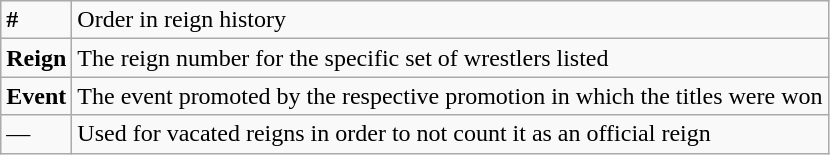<table class="wikitable">
<tr>
<td><strong>#</strong></td>
<td>Order in reign history</td>
</tr>
<tr>
<td><strong>Reign</strong></td>
<td>The reign number for the specific set of wrestlers listed</td>
</tr>
<tr>
<td><strong>Event</strong></td>
<td>The event promoted by the respective promotion in which the titles were won</td>
</tr>
<tr>
<td>—</td>
<td>Used for vacated reigns in order to not count it as an official reign</td>
</tr>
</table>
